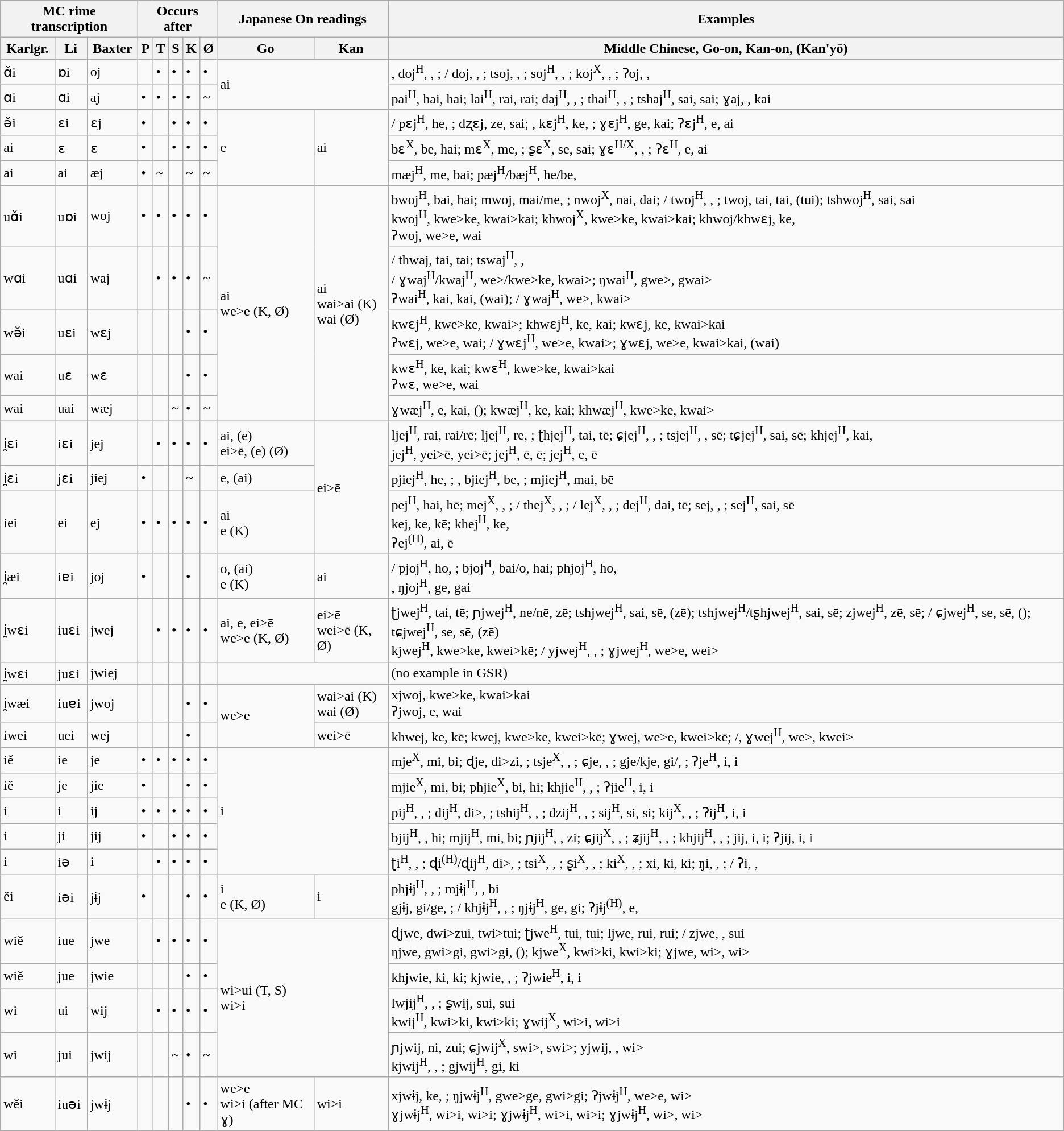<table class="wikitable defaultcenter">
<tr>
<th colspan="3">MC rime transcription</th>
<th colspan="5">Occurs after</th>
<th colspan="2">Japanese On readings</th>
<th>Examples</th>
</tr>
<tr>
<th>Karlgr.</th>
<th>Li</th>
<th>Baxter</th>
<th>P</th>
<th>T</th>
<th>S</th>
<th>K</th>
<th>Ø</th>
<th>Go</th>
<th>Kan</th>
<th>Middle Chinese, Go-on, Kan-on, (Kan'yō)</th>
</tr>
<tr>
<td>ɑ̌i</td>
<td>ɒi</td>
<td>oj</td>
<td></td>
<td>•</td>
<td>•</td>
<td>•</td>
<td>•</td>
<td colspan="2" rowspan="2">ai</td>
<td style="text-align: left;">,  doj<sup>H</sup>, , ; / doj, , ;  tsoj, , ;  soj<sup>H</sup>, , ;  koj<sup>X</sup>, , ;  ʔoj, , </td>
</tr>
<tr>
<td>ɑi</td>
<td>ɑi</td>
<td>aj</td>
<td>•</td>
<td>•</td>
<td>•</td>
<td>•</td>
<td>~</td>
<td style="text-align: left;"> pai<sup>H</sup>, hai, hai;  lai<sup>H</sup>, rai, rai;  daj<sup>H</sup>, , ;  thai<sup>H</sup>, , ;  tshaj<sup>H</sup>, sai, sai;  ɣaj, , kai</td>
</tr>
<tr>
<td>ə̆i</td>
<td>ɛi</td>
<td>ɛj</td>
<td>•</td>
<td></td>
<td>•</td>
<td>•</td>
<td>•</td>
<td rowspan="3">e</td>
<td rowspan="3">ai</td>
<td style="text-align: left;">/ pɛj<sup>H</sup>, he, ;  dʐɛj, ze, sai; ,  kɛj<sup>H</sup>, ke, ;  ɣɛj<sup>H</sup>, ge, kai;  ʔɛj<sup>H</sup>, e, ai</td>
</tr>
<tr>
<td>ai</td>
<td>ɛ</td>
<td>ɛ</td>
<td>•</td>
<td></td>
<td>•</td>
<td>•</td>
<td>•</td>
<td style="text-align: left;"> bɛ<sup>X</sup>, be, hai;  mɛ<sup>X</sup>, me, ;  ʂɛ<sup>X</sup>, se, sai;  ɣɛ<sup>H/X</sup>, , ;  ʔɛ<sup>H</sup>, e, ai</td>
</tr>
<tr>
<td>ai</td>
<td>ai</td>
<td>æj</td>
<td>•</td>
<td>~</td>
<td></td>
<td>~</td>
<td>~</td>
<td style="text-align: left;"> mæj<sup>H</sup>, me, bai;  pæj<sup>H</sup>/bæj<sup>H</sup>, he/be, </td>
</tr>
<tr>
<td>uɑ̌i</td>
<td>uɒi</td>
<td>woj</td>
<td>•</td>
<td>•</td>
<td>•</td>
<td>•</td>
<td>•</td>
<td rowspan="5">ai<br>we>e (K, Ø)</td>
<td rowspan="5">ai<br>wai>ai (K)<br>wai (Ø)</td>
<td style="text-align: left;"> bwoj<sup>H</sup>, bai, hai;  mwoj, mai/me, ;  nwoj<sup>X</sup>, nai, dai; / twoj<sup>H</sup>, , ;  twoj, tai, tai, (tui);  tshwoj<sup>H</sup>, sai, sai<br> kwoj<sup>H</sup>, kwe>ke, kwai>kai;  khwoj<sup>X</sup>, kwe>ke, kwai>kai;  khwoj/khwɛj, ke, <br> ʔwoj, we>e, wai</td>
</tr>
<tr>
<td>wɑi</td>
<td>uɑi</td>
<td>waj</td>
<td></td>
<td>•</td>
<td>•</td>
<td>•</td>
<td>~</td>
<td style="text-align: left;">/ thwaj, tai, tai;  tswaj<sup>H</sup>, , <br>/ ɣwaj<sup>H</sup>/kwaj<sup>H</sup>, we>/kwe>ke, kwai>;  ŋwai<sup>H</sup>, gwe>, gwai><br> ʔwai<sup>H</sup>, kai, kai, (wai); / ɣwaj<sup>H</sup>, we>, kwai></td>
</tr>
<tr>
<td>wə̆i</td>
<td>uɛi</td>
<td>wɛj</td>
<td></td>
<td></td>
<td></td>
<td>•</td>
<td>•</td>
<td style="text-align: left;"> kwɛj<sup>H</sup>, kwe>ke, kwai>;  khwɛj<sup>H</sup>, ke, kai;  kwɛj, ke, kwai>kai<br> ʔwɛj, we>e, wai; / ɣwɛj<sup>H</sup>, we>e, kwai>;  ɣwɛj, we>e, kwai>kai, (wai)</td>
</tr>
<tr>
<td>wai</td>
<td>uɛ</td>
<td>wɛ</td>
<td></td>
<td></td>
<td></td>
<td>•</td>
<td>•</td>
<td style="text-align: left;"> kwɛ<sup>H</sup>, ke, kai;  kwɛ<sup>H</sup>, kwe>ke, kwai>kai<br> ʔwɛ, we>e, wai</td>
</tr>
<tr>
<td>wai</td>
<td>uai</td>
<td>wæj</td>
<td></td>
<td></td>
<td>~</td>
<td>•</td>
<td>~</td>
<td style="text-align: left;"> ɣwæj<sup>H</sup>, e, kai, ();  kwæj<sup>H</sup>, ke, kai;  khwæj<sup>H</sup>, kwe>ke, kwai></td>
</tr>
<tr>
<td>i̯ɛi</td>
<td>iɛi</td>
<td>jej</td>
<td></td>
<td>•</td>
<td>•</td>
<td>•</td>
<td>•</td>
<td>ai, (e)<br>ei>ē, (e) (Ø)</td>
<td rowspan="3">ei>ē</td>
<td style="text-align: left;"> ljej<sup>H</sup>, rai, rai/rē;  ljej<sup>H</sup>, re, ;  ʈhjej<sup>H</sup>, tai, tē;  ɕjej<sup>H</sup>, , ;  tsjej<sup>H</sup>, , sē;  tɕjej<sup>H</sup>, sai, sē;  khjej<sup>H</sup>, kai, <br> jej<sup>H</sup>, yei>ē, yei>ē;  jej<sup>H</sup>, ē, ē;  jej<sup>H</sup>, e, ē</td>
</tr>
<tr>
<td>i̯ɛi</td>
<td>jɛi</td>
<td>jiej</td>
<td>•</td>
<td></td>
<td></td>
<td>~</td>
<td></td>
<td>e, (ai)</td>
<td style="text-align: left;"> pjiej<sup>H</sup>, he, ; ,  bjiej<sup>H</sup>, be, ;  mjiej<sup>H</sup>, mai, bē</td>
</tr>
<tr>
<td>iei</td>
<td>ei</td>
<td>ej</td>
<td>•</td>
<td>•</td>
<td>•</td>
<td>•</td>
<td>•</td>
<td>ai<br>e (K)</td>
<td style="text-align: left;"> pej<sup>H</sup>, hai, hē;  mej<sup>X</sup>, , ; / thej<sup>X</sup>, , ; / lej<sup>X</sup>, , ;  dej<sup>H</sup>, dai, tē;  sej, , ;  sej<sup>H</sup>, sai, sē<br> kej, ke, kē;  khej<sup>H</sup>, ke, <br> ʔej<sup>(H)</sup>, ai, ē</td>
</tr>
<tr>
<td>i̯æi</td>
<td>iɐi</td>
<td>joj</td>
<td>•</td>
<td></td>
<td></td>
<td>•</td>
<td></td>
<td>o, (ai)<br>e (K)</td>
<td>ai</td>
<td style="text-align: left;">/ pjoj<sup>H</sup>, ho, ;  bjoj<sup>H</sup>, bai/o, hai;  phjoj<sup>H</sup>, ho, <br>,  ŋjoj<sup>H</sup>, ge, gai</td>
</tr>
<tr>
<td>i̯wɛi</td>
<td>iuɛi</td>
<td>jwej</td>
<td></td>
<td>•</td>
<td>•</td>
<td>•</td>
<td>•</td>
<td>ai, e, ei>ē<br>we>e (K, Ø)</td>
<td>ei>ē<br>wei>ē (K, Ø)</td>
<td style="text-align: left;"> ʈjwej<sup>H</sup>, tai, tē;  ɲjwej<sup>H</sup>, ne/nē, zē;  tshjwej<sup>H</sup>, sai, sē, (zē);  tshjwej<sup>H</sup>/tʂhjwej<sup>H</sup>, sai, sē;  zjwej<sup>H</sup>, zē, sē; / ɕjwej<sup>H</sup>, se, sē, ();  tɕjwej<sup>H</sup>, se, sē, (zē)<br> kjwej<sup>H</sup>, kwe>ke, kwei>kē; / yjwej<sup>H</sup>, , ;  ɣjwej<sup>H</sup>, we>e, wei></td>
</tr>
<tr>
<td>i̯wɛi</td>
<td>juɛi</td>
<td>jwiej</td>
<td></td>
<td></td>
<td></td>
<td></td>
<td></td>
<td colspan="2"></td>
<td style="text-align: left;">(no example in GSR)</td>
</tr>
<tr>
<td>i̯wæi</td>
<td>iuɐi</td>
<td>jwoj</td>
<td></td>
<td></td>
<td></td>
<td>•</td>
<td>•</td>
<td rowspan="2">we>e</td>
<td>wai>ai (K)<br>wai (Ø)</td>
<td style="text-align: left;"> xjwoj, kwe>ke, kwai>kai<br> ʔjwoj, e, wai</td>
</tr>
<tr>
<td>iwei</td>
<td>uei</td>
<td>wej</td>
<td></td>
<td></td>
<td></td>
<td>•</td>
<td></td>
<td>wei>ē</td>
<td style="text-align: left;"> khwej, ke, kē;  kwej, kwe>ke, kwei>kē;  ɣwej, we>e, kwei>kē; /,  ɣwej<sup>H</sup>, we>, kwei></td>
</tr>
<tr>
<td>iě</td>
<td>ie</td>
<td>je</td>
<td>•</td>
<td>•</td>
<td>•</td>
<td>•</td>
<td>•</td>
<td colspan="2" rowspan="5">i</td>
<td style="text-align: left;"> mje<sup>X</sup>, mi, bi;  ɖje, di>zi, ;  tsje<sup>X</sup>, , ;  ɕje, , ;  gje/kje, gi/, ;  ʔje<sup>H</sup>, i, i</td>
</tr>
<tr>
<td>iě</td>
<td>je</td>
<td>jie</td>
<td>•</td>
<td></td>
<td></td>
<td>•</td>
<td>•</td>
<td style="text-align: left;"> mjie<sup>X</sup>, mi, bi;  phjie<sup>X</sup>, bi, hi;  khjie<sup>H</sup>, , ;  ʔjie<sup>H</sup>, i, i</td>
</tr>
<tr>
<td>i</td>
<td>i</td>
<td>ij</td>
<td>•</td>
<td>•</td>
<td>•</td>
<td>•</td>
<td>•</td>
<td style="text-align: left;"> pij<sup>H</sup>, , ;  dij<sup>H</sup>, di>, ;  tshij<sup>H</sup>, , ;  dzij<sup>H</sup>, , ;  sij<sup>H</sup>, si, si;  kij<sup>X</sup>, , ;  ʔij<sup>H</sup>, i, i</td>
</tr>
<tr>
<td>i</td>
<td>ji</td>
<td>jij</td>
<td>•</td>
<td></td>
<td>•</td>
<td>•</td>
<td>•</td>
<td style="text-align: left;"> bjij<sup>H</sup>, , hi;  mjij<sup>H</sup>, mi, bi;  ɲjij<sup>H</sup>, , zi;  ɕjij<sup>X</sup>, , ;  ʑjij<sup>H</sup>, , ;  khjij<sup>H</sup>, , ;  jij, i, i;  ʔjij, i, i</td>
</tr>
<tr>
<td>i</td>
<td>iǝ</td>
<td>i</td>
<td></td>
<td>•</td>
<td>•</td>
<td>•</td>
<td>•</td>
<td style="text-align: left;"> ʈi<sup>H</sup>, , ;  ɖi<sup>(H)</sup>/ɖij<sup>H</sup>, di>, ;  tsi<sup>X</sup>, , ;  ʂi<sup>X</sup>, , ;  ki<sup>X</sup>, , ;  xi, ki, ki;  ŋi, , ; / ʔi, , </td>
</tr>
<tr>
<td>ěi</td>
<td>iǝi</td>
<td>jɨj</td>
<td>•</td>
<td></td>
<td></td>
<td>•</td>
<td>•</td>
<td>i<br>e (K, Ø)</td>
<td>i</td>
<td style="text-align: left;"> phjɨj<sup>H</sup>, , ;  mjɨj<sup>H</sup>, , bi<br> gjɨj, gi/ge, ; / khjɨj<sup>H</sup>, , ;  ŋjɨj<sup>H</sup>, ge, gi;  ʔjɨj<sup>(H)</sup>, e, </td>
</tr>
<tr>
<td>wiě</td>
<td>iue</td>
<td>jwe</td>
<td></td>
<td>•</td>
<td>•</td>
<td>•</td>
<td>•</td>
<td colspan="2" rowspan="4">wi>ui (T, S)<br>wi>i</td>
<td style="text-align: left;"> ɖjwe, dwi>zui, twi>tui;  ʈjwe<sup>H</sup>, tui, tui;  ljwe, rui, rui; / zjwe, , sui<br> ŋjwe, gwi>gi, gwi>gi, ();  kjwe<sup>X</sup>, kwi>ki, kwi>ki;  ɣjwe, wi>, wi></td>
</tr>
<tr>
<td>wiě</td>
<td>jue</td>
<td>jwie</td>
<td></td>
<td></td>
<td></td>
<td>•</td>
<td>•</td>
<td style="text-align: left;"> khjwie, ki, ki;  kjwie, , ;  ʔjwie<sup>H</sup>, i, i</td>
</tr>
<tr>
<td>wi</td>
<td>ui</td>
<td>wij</td>
<td></td>
<td>•</td>
<td>•</td>
<td>•</td>
<td>•</td>
<td style="text-align: left;"> lwjij<sup>H</sup>, , ;  ʂwij, sui, sui<br> kwij<sup>H</sup>, kwi>ki, kwi>ki;  ɣwij<sup>X</sup>, wi>i, wi>i</td>
</tr>
<tr>
<td>wi</td>
<td>jui</td>
<td>jwij</td>
<td></td>
<td></td>
<td>~</td>
<td>•</td>
<td>~</td>
<td style="text-align: left;"> ɲjwij, ni, zui;  ɕjwij<sup>X</sup>, swi>, swi>;  yjwij, , wi><br> kjwij<sup>H</sup>, , ;  gjwij<sup>H</sup>, gi, ki</td>
</tr>
<tr>
<td>wěi</td>
<td>iuǝi</td>
<td>jwɨj</td>
<td></td>
<td></td>
<td></td>
<td>•</td>
<td>•</td>
<td>we>e<br>wi>i (after MC ɣ)</td>
<td>wi>i</td>
<td style="text-align: left;"> xjwɨj, ke, ;  ŋjwɨj<sup>H</sup>, gwe>ge, gwi>gi;  ʔjwɨj<sup>H</sup>, we>e, wi><br> ɣjwɨj<sup>H</sup>, wi>i, wi>i;  ɣjwɨj<sup>H</sup>, wi>i, wi>i;  ɣjwɨj<sup>H</sup>, wi>, wi></td>
</tr>
</table>
